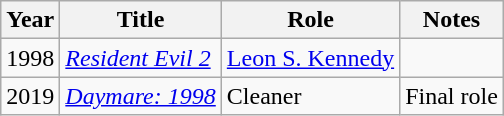<table class="wikitable sortable">
<tr>
<th>Year</th>
<th>Title</th>
<th>Role</th>
<th scope="col" class="unsortable">Notes</th>
</tr>
<tr>
<td>1998</td>
<td><em><a href='#'>Resident Evil 2</a></em></td>
<td><a href='#'>Leon S. Kennedy</a></td>
<td></td>
</tr>
<tr>
<td>2019</td>
<td><em><a href='#'>Daymare: 1998</a></em></td>
<td>Cleaner</td>
<td>Final role</td>
</tr>
</table>
